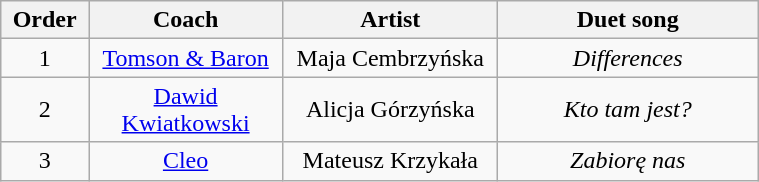<table class="wikitable" style="text-align:center; width:40%;">
<tr>
<th scope="col" style="width:03%;">Order</th>
<th scope="col" style="width:13%;">Coach</th>
<th scope="col" style="width:17%;">Artist</th>
<th scope="col" style="width:22%;">Duet song</th>
</tr>
<tr>
<td>1</td>
<td rowspan="1"><a href='#'>Tomson & Baron</a></td>
<td>Maja Cembrzyńska</td>
<td><em>Differences</em></td>
</tr>
<tr>
<td>2</td>
<td rowspan="1"><a href='#'>Dawid Kwiatkowski</a></td>
<td>Alicja Górzyńska</td>
<td><em>Kto tam jest?</em></td>
</tr>
<tr>
<td>3</td>
<td rowspan="1"><a href='#'>Cleo</a></td>
<td>Mateusz Krzykała</td>
<td><em>Zabiorę nas</em></td>
</tr>
</table>
